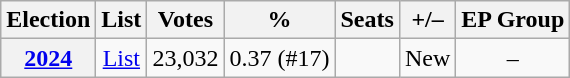<table class="wikitable" style="text-align: center;">
<tr>
<th>Election</th>
<th>List</th>
<th>Votes</th>
<th>%</th>
<th>Seats</th>
<th>+/–</th>
<th>EP Group</th>
</tr>
<tr>
<th><a href='#'>2024</a></th>
<td><a href='#'>List</a></td>
<td>23,032</td>
<td>0.37 (#17)</td>
<td></td>
<td>New</td>
<td>–</td>
</tr>
</table>
